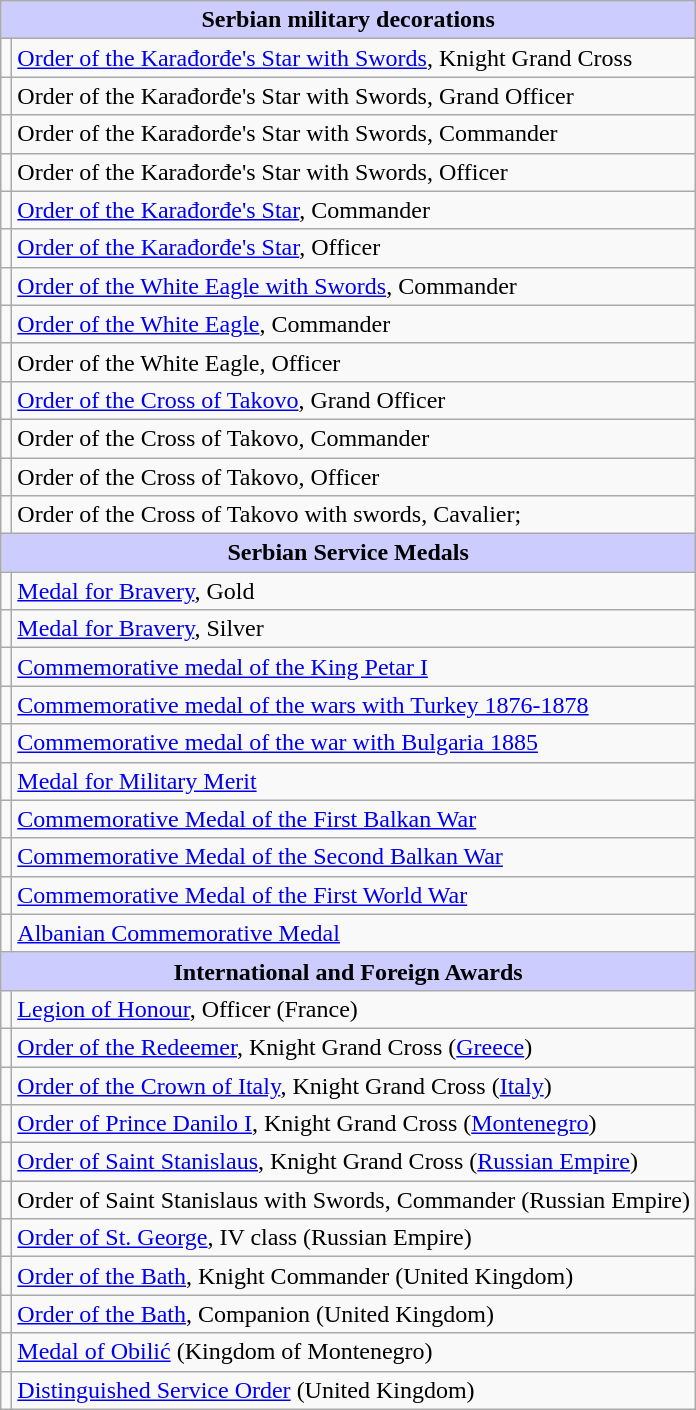<table class="wikitable">
<tr style="background:#ccf; text-align:center;">
<td colspan=2><strong>Serbian military decorations</strong></td>
</tr>
<tr>
<td></td>
<td><a href='#'>Order of the Karađorđe's Star with Swords</a>, Knight Grand Cross</td>
</tr>
<tr>
<td></td>
<td>Order of the Karađorđe's Star with Swords, Grand Officer</td>
</tr>
<tr>
<td></td>
<td>Order of the Karađorđe's Star with Swords, Commander</td>
</tr>
<tr>
<td></td>
<td>Order of the Karađorđe's Star with Swords, Officer</td>
</tr>
<tr>
<td></td>
<td><a href='#'>Order of the Karađorđe's Star</a>, Commander</td>
</tr>
<tr>
<td></td>
<td><a href='#'>Order of the Karađorđe's Star</a>, Officer</td>
</tr>
<tr>
<td></td>
<td><a href='#'>Order of the White Eagle with Swords</a>, Commander</td>
</tr>
<tr>
<td></td>
<td><a href='#'>Order of the White Eagle</a>, Commander</td>
</tr>
<tr>
<td></td>
<td>Order of the White Eagle, Officer</td>
</tr>
<tr>
<td></td>
<td><a href='#'>Order of the Cross of Takovo</a>, Grand Officer</td>
</tr>
<tr>
<td></td>
<td>Order of the Cross of Takovo, Commander</td>
</tr>
<tr>
<td></td>
<td>Order of the Cross of Takovo, Officer</td>
</tr>
<tr>
<td></td>
<td>Order of the Cross of Takovo with swords, Cavalier;</td>
</tr>
<tr style="background:#ccf; text-align:center;">
<td colspan=2><strong>Serbian Service Medals</strong></td>
</tr>
<tr>
<td></td>
<td><a href='#'>Medal for Bravery</a>, Gold</td>
</tr>
<tr>
<td></td>
<td><a href='#'>Medal for Bravery</a>, Silver</td>
</tr>
<tr>
<td></td>
<td><a href='#'>Commemorative medal of the King Petar I</a></td>
</tr>
<tr>
<td></td>
<td><a href='#'>Commemorative medal of the wars with Turkey 1876-1878</a></td>
</tr>
<tr>
<td></td>
<td><a href='#'>Commemorative medal of the war with Bulgaria 1885</a></td>
</tr>
<tr>
<td></td>
<td><a href='#'>Medal for Military Merit</a></td>
</tr>
<tr>
<td></td>
<td><a href='#'>Commemorative Medal of the First Balkan War</a></td>
</tr>
<tr>
<td></td>
<td><a href='#'>Commemorative Medal of the Second Balkan War</a></td>
</tr>
<tr>
<td></td>
<td><a href='#'>Commemorative Medal of the First World War</a></td>
</tr>
<tr>
<td></td>
<td><a href='#'>Albanian Commemorative Medal</a></td>
</tr>
<tr style="background:#ccf; text-align:center;">
<td colspan=2><strong>International and Foreign Awards</strong></td>
</tr>
<tr>
<td></td>
<td><a href='#'>Legion of Honour</a>, Officer (France)</td>
</tr>
<tr>
<td></td>
<td><a href='#'>Order of the Redeemer</a>, Knight Grand Cross (<a href='#'>Greece</a>)</td>
</tr>
<tr>
<td></td>
<td><a href='#'>Order of the Crown of Italy</a>, Knight Grand Cross (<a href='#'>Italy</a>)</td>
</tr>
<tr>
<td></td>
<td><a href='#'>Order of Prince Danilo I</a>, Knight Grand Cross (<a href='#'>Montenegro</a>)</td>
</tr>
<tr>
<td></td>
<td><a href='#'>Order of Saint Stanislaus</a>, Knight Grand Cross (<a href='#'>Russian Empire</a>)</td>
</tr>
<tr>
<td></td>
<td>Order of Saint Stanislaus with Swords, Commander (Russian Empire)</td>
</tr>
<tr>
<td></td>
<td><a href='#'>Order of St. George</a>, IV class (Russian Empire)</td>
</tr>
<tr>
<td></td>
<td><a href='#'>Order of the Bath</a>, Knight Commander (United Kingdom)</td>
</tr>
<tr>
<td></td>
<td><a href='#'>Order of the Bath</a>, Companion (United Kingdom)</td>
</tr>
<tr>
<td></td>
<td><a href='#'>Medal of Obilić</a> (Kingdom of Montenegro)</td>
</tr>
<tr>
<td></td>
<td><a href='#'>Distinguished Service Order</a> (United Kingdom)</td>
</tr>
</table>
